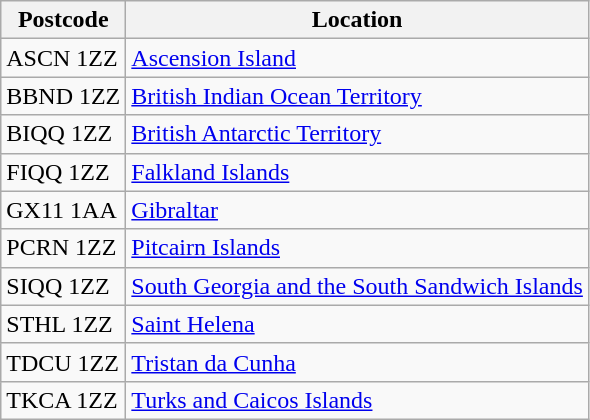<table class="wikitable">
<tr>
<th>Postcode</th>
<th>Location</th>
</tr>
<tr>
<td>ASCN 1ZZ</td>
<td><a href='#'>Ascension Island</a></td>
</tr>
<tr>
<td>BBND 1ZZ</td>
<td><a href='#'>British Indian Ocean Territory</a></td>
</tr>
<tr>
<td>BIQQ 1ZZ</td>
<td><a href='#'>British Antarctic Territory</a></td>
</tr>
<tr>
<td>FIQQ 1ZZ</td>
<td><a href='#'>Falkland Islands</a></td>
</tr>
<tr>
<td>GX11 1AA</td>
<td><a href='#'>Gibraltar</a></td>
</tr>
<tr>
<td>PCRN 1ZZ</td>
<td><a href='#'>Pitcairn Islands</a></td>
</tr>
<tr>
<td>SIQQ 1ZZ</td>
<td><a href='#'>South Georgia and the South Sandwich Islands</a></td>
</tr>
<tr>
<td>STHL 1ZZ</td>
<td><a href='#'>Saint Helena</a></td>
</tr>
<tr>
<td>TDCU 1ZZ</td>
<td><a href='#'>Tristan da Cunha</a></td>
</tr>
<tr>
<td>TKCA 1ZZ</td>
<td><a href='#'>Turks and Caicos Islands</a></td>
</tr>
</table>
